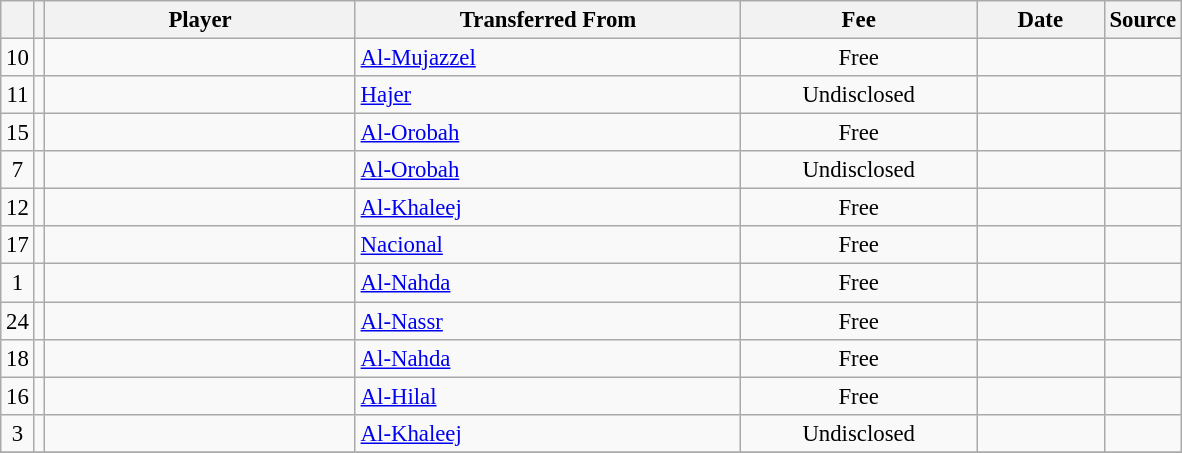<table class="wikitable plainrowheaders sortable" style="font-size:95%">
<tr>
<th></th>
<th></th>
<th scope="col" style="width:200px;"><strong>Player</strong></th>
<th scope="col" style="width:250px;"><strong>Transferred From</strong></th>
<th scope="col" style="width:150px;"><strong>Fee</strong></th>
<th scope="col" style="width:78px;"><strong>Date</strong></th>
<th><strong>Source</strong></th>
</tr>
<tr>
<td align=center>10</td>
<td align=center></td>
<td></td>
<td> <a href='#'>Al-Mujazzel</a></td>
<td align=center>Free</td>
<td align=center></td>
<td align=center></td>
</tr>
<tr>
<td align=center>11</td>
<td align=center></td>
<td></td>
<td> <a href='#'>Hajer</a></td>
<td align=center>Undisclosed</td>
<td align=center></td>
<td align=center></td>
</tr>
<tr>
<td align=center>15</td>
<td align=center></td>
<td></td>
<td> <a href='#'>Al-Orobah</a></td>
<td align=center>Free</td>
<td align=center></td>
<td align=center></td>
</tr>
<tr>
<td align=center>7</td>
<td align=center></td>
<td></td>
<td> <a href='#'>Al-Orobah</a></td>
<td align=center>Undisclosed</td>
<td align=center></td>
<td align=center></td>
</tr>
<tr>
<td align=center>12</td>
<td align=center></td>
<td></td>
<td> <a href='#'>Al-Khaleej</a></td>
<td align=center>Free</td>
<td align=center></td>
<td align=center></td>
</tr>
<tr>
<td align=center>17</td>
<td align=center></td>
<td></td>
<td> <a href='#'>Nacional</a></td>
<td align=center>Free</td>
<td align=center></td>
<td align=center></td>
</tr>
<tr>
<td align=center>1</td>
<td align=center></td>
<td></td>
<td> <a href='#'>Al-Nahda</a></td>
<td align=center>Free</td>
<td align=center></td>
<td align=center></td>
</tr>
<tr>
<td align=center>24</td>
<td align=center></td>
<td></td>
<td> <a href='#'>Al-Nassr</a></td>
<td align=center>Free</td>
<td align=center></td>
<td align=center></td>
</tr>
<tr>
<td align=center>18</td>
<td align=center></td>
<td></td>
<td> <a href='#'>Al-Nahda</a></td>
<td align=center>Free</td>
<td align=center></td>
<td align=center></td>
</tr>
<tr>
<td align=center>16</td>
<td align=center></td>
<td></td>
<td> <a href='#'>Al-Hilal</a></td>
<td align=center>Free</td>
<td align=center></td>
<td align=center></td>
</tr>
<tr>
<td align=center>3</td>
<td align=center></td>
<td></td>
<td> <a href='#'>Al-Khaleej</a></td>
<td align=center>Undisclosed</td>
<td align=center></td>
<td align=center></td>
</tr>
<tr>
</tr>
</table>
